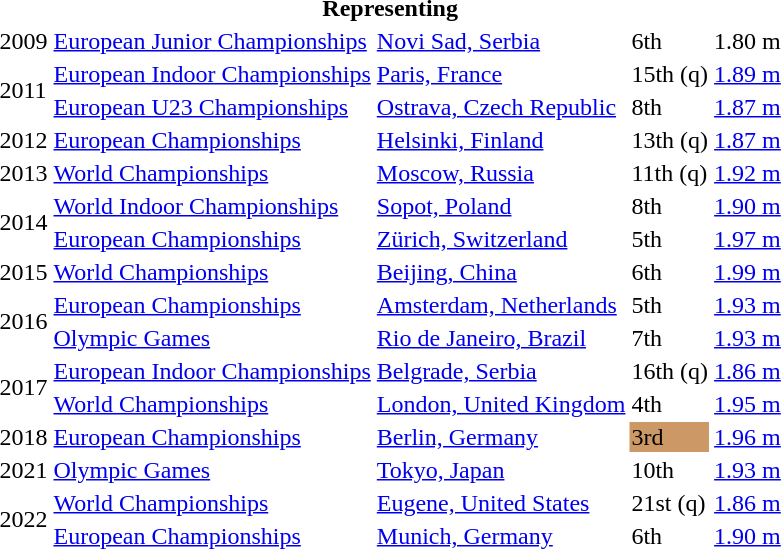<table>
<tr>
<th colspan="6">Representing </th>
</tr>
<tr>
<td>2009</td>
<td><a href='#'>European Junior Championships</a></td>
<td><a href='#'>Novi Sad, Serbia</a></td>
<td>6th</td>
<td>1.80 m</td>
</tr>
<tr>
<td rowspan=2>2011</td>
<td><a href='#'>European Indoor Championships</a></td>
<td><a href='#'>Paris, France</a></td>
<td>15th (q)</td>
<td><a href='#'>1.89 m</a></td>
</tr>
<tr>
<td><a href='#'>European U23 Championships</a></td>
<td><a href='#'>Ostrava, Czech Republic</a></td>
<td>8th</td>
<td><a href='#'>1.87 m</a></td>
</tr>
<tr>
<td>2012</td>
<td><a href='#'>European Championships</a></td>
<td><a href='#'>Helsinki, Finland</a></td>
<td>13th (q)</td>
<td><a href='#'>1.87 m</a></td>
</tr>
<tr>
<td>2013</td>
<td><a href='#'>World Championships</a></td>
<td><a href='#'>Moscow, Russia</a></td>
<td>11th (q)</td>
<td><a href='#'>1.92 m</a></td>
</tr>
<tr>
<td rowspan=2>2014</td>
<td><a href='#'>World Indoor Championships</a></td>
<td><a href='#'>Sopot, Poland</a></td>
<td>8th</td>
<td><a href='#'>1.90 m</a></td>
</tr>
<tr>
<td><a href='#'>European Championships</a></td>
<td><a href='#'>Zürich, Switzerland</a></td>
<td>5th</td>
<td><a href='#'>1.97 m</a></td>
</tr>
<tr>
<td>2015</td>
<td><a href='#'>World Championships</a></td>
<td><a href='#'>Beijing, China</a></td>
<td>6th</td>
<td><a href='#'>1.99 m</a></td>
</tr>
<tr>
<td rowspan=2>2016</td>
<td><a href='#'>European Championships</a></td>
<td><a href='#'>Amsterdam, Netherlands</a></td>
<td>5th</td>
<td><a href='#'>1.93 m</a></td>
</tr>
<tr>
<td><a href='#'>Olympic Games</a></td>
<td><a href='#'>Rio de Janeiro, Brazil</a></td>
<td>7th</td>
<td><a href='#'>1.93 m</a></td>
</tr>
<tr>
<td rowspan=2>2017</td>
<td><a href='#'>European Indoor Championships</a></td>
<td><a href='#'>Belgrade, Serbia</a></td>
<td>16th (q)</td>
<td><a href='#'>1.86 m</a></td>
</tr>
<tr>
<td><a href='#'>World Championships</a></td>
<td><a href='#'>London, United Kingdom</a></td>
<td>4th</td>
<td><a href='#'>1.95 m</a></td>
</tr>
<tr>
<td>2018</td>
<td><a href='#'>European Championships</a></td>
<td><a href='#'>Berlin, Germany</a></td>
<td bgcolor="#cc9966">3rd</td>
<td><a href='#'>1.96 m</a></td>
</tr>
<tr>
<td>2021</td>
<td><a href='#'>Olympic Games</a></td>
<td><a href='#'>Tokyo, Japan</a></td>
<td>10th</td>
<td><a href='#'>1.93 m</a></td>
</tr>
<tr>
<td rowspan=2>2022</td>
<td><a href='#'>World Championships</a></td>
<td><a href='#'>Eugene, United States</a></td>
<td>21st (q)</td>
<td><a href='#'>1.86 m</a></td>
</tr>
<tr>
<td><a href='#'>European Championships</a></td>
<td><a href='#'>Munich, Germany</a></td>
<td>6th</td>
<td><a href='#'>1.90 m</a></td>
</tr>
</table>
